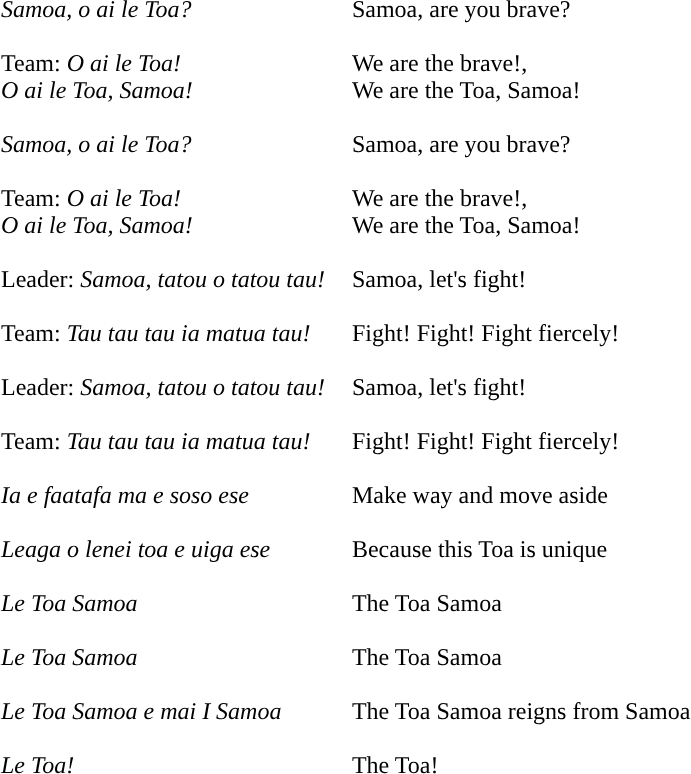<table border="0" cellpadding="8" cellspacing="2" style="margin-left:3em">
<tr>
<td><em>Samoa, o ai le Toa?</em></td>
<td>Samoa, are you brave?</td>
</tr>
<tr>
<td>Team: <em>O ai le Toa!</em><br><em>O ai le Toa, Samoa!</em></td>
<td>We are the brave!,<br>We are the Toa, Samoa!</td>
</tr>
<tr>
<td><em>Samoa, o ai le Toa?</em></td>
<td>Samoa, are you brave?</td>
</tr>
<tr>
<td>Team: <em>O ai le Toa!</em><br><em>O ai le Toa, Samoa!</em></td>
<td>We are the brave!,<br>We are the Toa, Samoa!</td>
</tr>
<tr>
<td>Leader: <em>Samoa, tatou o tatou tau!</em></td>
<td>Samoa, let's fight!</td>
</tr>
<tr>
<td>Team: <em>Tau tau tau ia matua tau!</em></td>
<td>Fight! Fight! Fight fiercely!</td>
</tr>
<tr>
<td>Leader: <em>Samoa, tatou o tatou tau!</em></td>
<td>Samoa, let's fight!</td>
</tr>
<tr>
<td>Team: <em>Tau tau tau ia matua tau!</em></td>
<td>Fight! Fight! Fight fiercely!</td>
</tr>
<tr>
<td><em>Ia e faatafa ma e soso ese</em></td>
<td>Make way and move aside</td>
</tr>
<tr>
<td><em>Leaga o lenei toa e uiga ese</em></td>
<td>Because this Toa is unique</td>
</tr>
<tr>
<td><em>Le Toa Samoa</em></td>
<td>The Toa Samoa</td>
</tr>
<tr>
<td><em>Le Toa Samoa</em></td>
<td>The Toa Samoa</td>
</tr>
<tr>
<td><em>Le Toa Samoa e mai I Samoa</em></td>
<td>The Toa Samoa reigns from Samoa</td>
</tr>
<tr>
<td><em>Le Toa!</em></td>
<td>The Toa!</td>
</tr>
</table>
